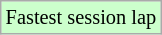<table class="wikitable sortable" style="font-size: 85%;">
<tr style="background:#ccffcc;">
<td>Fastest session lap</td>
</tr>
</table>
